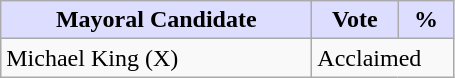<table class="wikitable">
<tr>
<th style="background:#ddf; width:200px;">Mayoral Candidate</th>
<th style="background:#ddf; width:50px;">Vote</th>
<th style="background:#ddf; width:30px;">%</th>
</tr>
<tr>
<td>Michael King (X)</td>
<td colspan="2">Acclaimed</td>
</tr>
</table>
